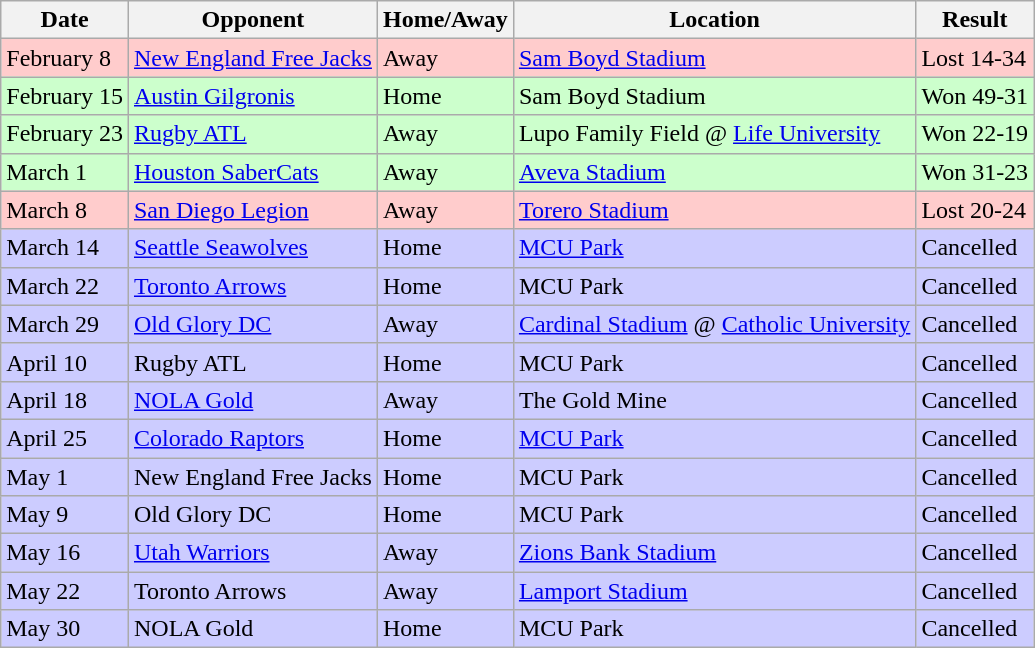<table class="wikitable">
<tr>
<th>Date</th>
<th>Opponent</th>
<th>Home/Away</th>
<th>Location</th>
<th>Result</th>
</tr>
<tr bgcolor="#FFCCCC">
<td>February 8</td>
<td><a href='#'>New England Free Jacks</a></td>
<td>Away</td>
<td><a href='#'>Sam Boyd Stadium</a></td>
<td>Lost 14-34</td>
</tr>
<tr bgcolor= "#CCFFCC">
<td>February 15</td>
<td><a href='#'>Austin Gilgronis</a></td>
<td>Home</td>
<td>Sam Boyd Stadium</td>
<td>Won 49-31</td>
</tr>
<tr bgcolor= "#CCFFCC">
<td>February 23</td>
<td><a href='#'>Rugby ATL</a></td>
<td>Away</td>
<td>Lupo Family Field @ <a href='#'>Life University</a></td>
<td>Won 22-19</td>
</tr>
<tr bgcolor= "#CCFFCC">
<td>March 1</td>
<td><a href='#'>Houston SaberCats</a></td>
<td>Away</td>
<td><a href='#'>Aveva Stadium</a></td>
<td>Won 31-23</td>
</tr>
<tr bgcolor= "#FFCCCC">
<td>March 8</td>
<td><a href='#'>San Diego Legion</a></td>
<td>Away</td>
<td><a href='#'>Torero Stadium</a></td>
<td>Lost 20-24</td>
</tr>
<tr bgcolor= "#CCCCFF">
<td>March 14</td>
<td><a href='#'>Seattle Seawolves</a></td>
<td>Home</td>
<td><a href='#'>MCU Park</a></td>
<td>Cancelled</td>
</tr>
<tr bgcolor= "#CCCCFF">
<td>March 22</td>
<td><a href='#'>Toronto Arrows</a></td>
<td>Home</td>
<td>MCU Park</td>
<td>Cancelled</td>
</tr>
<tr bgcolor= "#CCCCFF">
<td>March 29</td>
<td><a href='#'>Old Glory DC</a></td>
<td>Away</td>
<td><a href='#'>Cardinal Stadium</a> @ <a href='#'>Catholic University</a></td>
<td>Cancelled</td>
</tr>
<tr bgcolor= "#CCCCFF">
<td>April 10</td>
<td>Rugby ATL</td>
<td>Home</td>
<td>MCU Park</td>
<td>Cancelled</td>
</tr>
<tr bgcolor= "#CCCCFF">
<td>April 18</td>
<td><a href='#'>NOLA Gold</a></td>
<td>Away</td>
<td>The Gold Mine</td>
<td>Cancelled</td>
</tr>
<tr bgcolor= "#CCCCFF">
<td>April 25</td>
<td><a href='#'>Colorado Raptors</a></td>
<td>Home</td>
<td><a href='#'>MCU Park</a></td>
<td>Cancelled</td>
</tr>
<tr bgcolor= "#CCCCFF">
<td>May 1</td>
<td>New England Free Jacks</td>
<td>Home</td>
<td>MCU Park</td>
<td>Cancelled</td>
</tr>
<tr bgcolor= "#CCCCFF">
<td>May 9</td>
<td>Old Glory DC</td>
<td>Home</td>
<td>MCU Park</td>
<td>Cancelled</td>
</tr>
<tr bgcolor= "#CCCCFF">
<td>May 16</td>
<td><a href='#'>Utah Warriors</a></td>
<td>Away</td>
<td><a href='#'>Zions Bank Stadium</a></td>
<td>Cancelled</td>
</tr>
<tr bgcolor= "#CCCCFF">
<td>May 22</td>
<td>Toronto Arrows</td>
<td>Away</td>
<td><a href='#'>Lamport Stadium</a></td>
<td>Cancelled</td>
</tr>
<tr bgcolor= "#CCCCFF">
<td>May 30</td>
<td>NOLA Gold</td>
<td>Home</td>
<td>MCU Park</td>
<td>Cancelled</td>
</tr>
</table>
